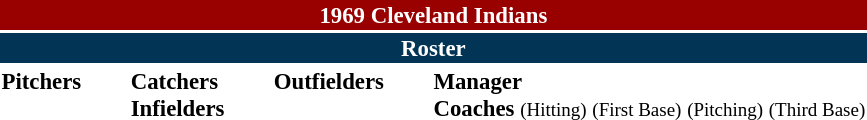<table class="toccolours" style="font-size: 95%;">
<tr>
<th colspan="10" style="background-color: #990000; color: white; text-align: center;">1969 Cleveland Indians</th>
</tr>
<tr>
<td colspan="10" style="background-color: #023456; color: white; text-align: center;"><strong>Roster</strong></td>
</tr>
<tr>
<td valign="top"><strong>Pitchers</strong><br>














</td>
<td width="25px"></td>
<td valign="top"><strong>Catchers</strong><br>



<strong>Infielders</strong>









</td>
<td width="25px"></td>
<td valign="top"><strong>Outfielders</strong><br>








</td>
<td width="25px"></td>
<td valign="top"><strong>Manager</strong><br>
<strong>Coaches</strong>
 <small>(Hitting)</small>
 <small>(First Base)</small>
 <small>(Pitching)</small>
 <small>(Third Base)</small></td>
</tr>
</table>
